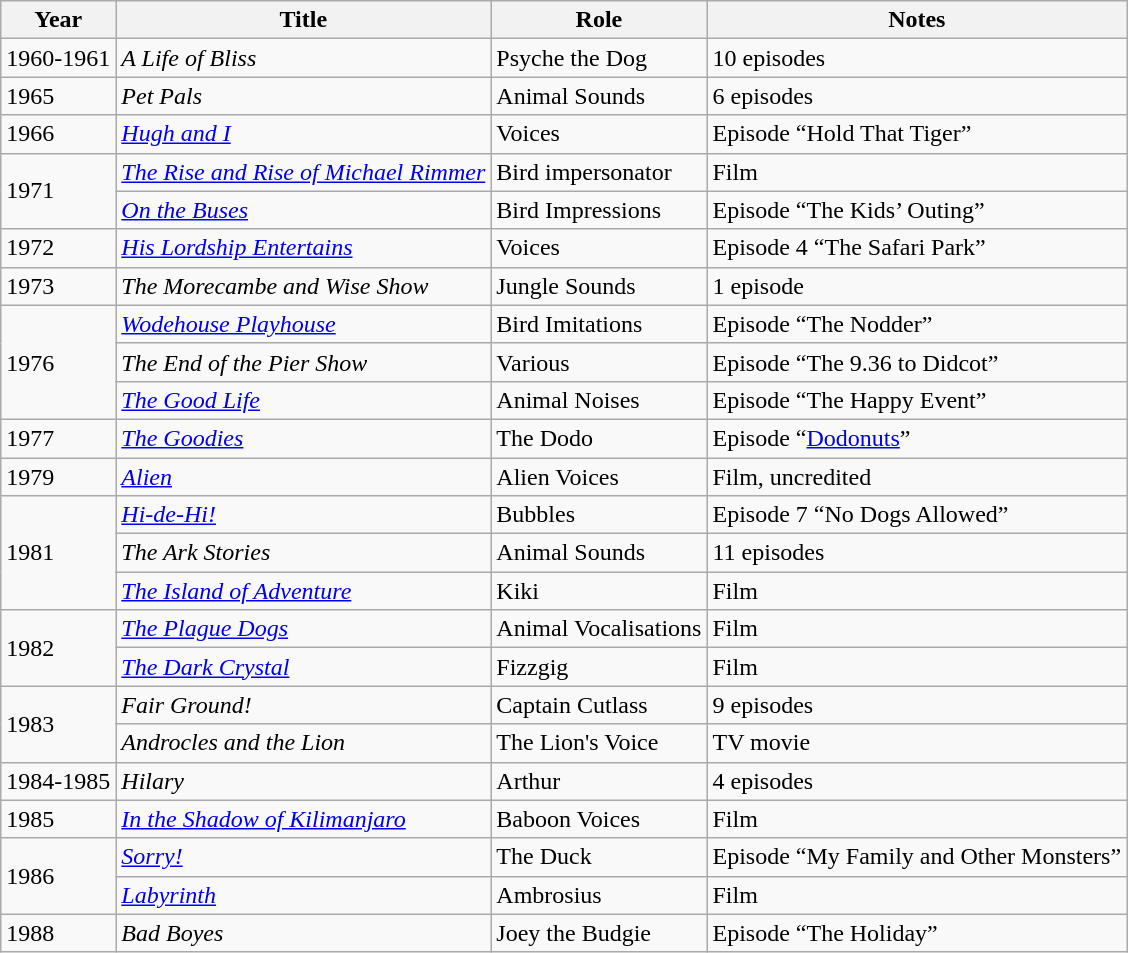<table class="wikitable">
<tr>
<th>Year</th>
<th>Title</th>
<th>Role</th>
<th>Notes</th>
</tr>
<tr>
<td>1960-1961</td>
<td><em>A Life of Bliss</em></td>
<td>Psyche the Dog</td>
<td>10 episodes</td>
</tr>
<tr>
<td>1965</td>
<td><em>Pet Pals</em></td>
<td>Animal Sounds</td>
<td>6 episodes</td>
</tr>
<tr>
<td>1966</td>
<td><em><a href='#'>Hugh and I</a></em></td>
<td>Voices</td>
<td>Episode “Hold That Tiger”</td>
</tr>
<tr>
<td rowspan="2">1971</td>
<td><em><a href='#'>The Rise and Rise of Michael Rimmer</a></em></td>
<td>Bird impersonator</td>
<td>Film</td>
</tr>
<tr>
<td><em><a href='#'>On the Buses</a></em></td>
<td>Bird Impressions</td>
<td>Episode “The Kids’ Outing”</td>
</tr>
<tr>
<td>1972</td>
<td><em><a href='#'>His Lordship Entertains</a></em></td>
<td>Voices</td>
<td>Episode 4 “The Safari Park”</td>
</tr>
<tr>
<td>1973</td>
<td><em>The Morecambe and Wise Show</em></td>
<td>Jungle Sounds</td>
<td>1 episode</td>
</tr>
<tr>
<td rowspan="3">1976</td>
<td><em><a href='#'>Wodehouse Playhouse</a></em></td>
<td>Bird Imitations</td>
<td>Episode “The Nodder”</td>
</tr>
<tr>
<td><em>The End of the Pier Show</em></td>
<td>Various</td>
<td>Episode “The 9.36 to Didcot”</td>
</tr>
<tr>
<td><em><a href='#'>The Good Life</a></em></td>
<td>Animal Noises</td>
<td>Episode “The Happy Event”</td>
</tr>
<tr>
<td>1977</td>
<td><em><a href='#'>The Goodies</a></em></td>
<td>The Dodo</td>
<td>Episode “<a href='#'>Dodonuts</a>”</td>
</tr>
<tr>
<td>1979</td>
<td><em><a href='#'>Alien</a></em></td>
<td>Alien Voices</td>
<td>Film, uncredited</td>
</tr>
<tr>
<td rowspan="3">1981</td>
<td><em><a href='#'>Hi-de-Hi!</a></em></td>
<td>Bubbles</td>
<td>Episode 7 “No Dogs Allowed”</td>
</tr>
<tr>
<td><em>The Ark Stories</em></td>
<td>Animal Sounds</td>
<td>11 episodes</td>
</tr>
<tr>
<td><em><a href='#'>The Island of Adventure</a></em></td>
<td>Kiki</td>
<td>Film</td>
</tr>
<tr>
<td rowspan="2">1982</td>
<td><em><a href='#'>The Plague Dogs</a></em></td>
<td>Animal Vocalisations</td>
<td>Film</td>
</tr>
<tr>
<td><em><a href='#'>The Dark Crystal</a></em></td>
<td>Fizzgig</td>
<td>Film</td>
</tr>
<tr>
<td rowspan="2">1983</td>
<td><em>Fair Ground!</em></td>
<td>Captain Cutlass</td>
<td>9 episodes</td>
</tr>
<tr>
<td><em>Androcles and the Lion</em></td>
<td>The Lion's Voice</td>
<td>TV movie</td>
</tr>
<tr>
<td>1984-1985</td>
<td><em>Hilary</em></td>
<td>Arthur</td>
<td>4 episodes</td>
</tr>
<tr>
<td>1985</td>
<td><em><a href='#'>In the Shadow of Kilimanjaro</a></em></td>
<td>Baboon Voices</td>
<td>Film</td>
</tr>
<tr>
<td rowspan="2">1986</td>
<td><em><a href='#'>Sorry!</a></em></td>
<td>The Duck</td>
<td>Episode “My Family and Other Monsters”</td>
</tr>
<tr>
<td><em><a href='#'>Labyrinth</a></em></td>
<td>Ambrosius</td>
<td>Film</td>
</tr>
<tr>
<td>1988</td>
<td><em>Bad Boyes</em></td>
<td>Joey the Budgie</td>
<td>Episode “The Holiday”</td>
</tr>
</table>
